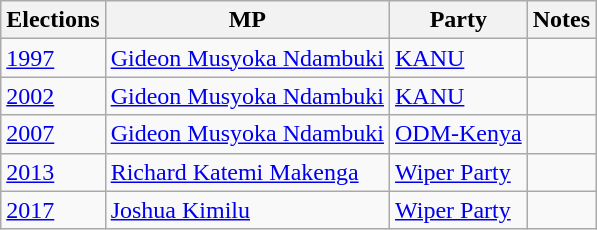<table class="wikitable sortable">
<tr>
<th>Elections</th>
<th>MP </th>
<th>Party</th>
<th>Notes</th>
</tr>
<tr>
<td><a href='#'>1997</a></td>
<td><a href='#'>Gideon Musyoka Ndambuki</a></td>
<td><a href='#'>KANU</a></td>
<td></td>
</tr>
<tr>
<td><a href='#'>2002</a></td>
<td><a href='#'>Gideon Musyoka Ndambuki</a></td>
<td><a href='#'>KANU</a></td>
<td></td>
</tr>
<tr>
<td><a href='#'>2007</a></td>
<td><a href='#'>Gideon Musyoka Ndambuki</a></td>
<td><a href='#'>ODM-Kenya</a></td>
<td></td>
</tr>
<tr>
<td><a href='#'>2013</a></td>
<td><a href='#'>Richard Katemi Makenga</a></td>
<td><a href='#'>Wiper Party</a></td>
<td></td>
</tr>
<tr>
<td><a href='#'>2017</a></td>
<td><a href='#'>Joshua Kimilu</a></td>
<td><a href='#'>Wiper Party</a></td>
<td></td>
</tr>
</table>
